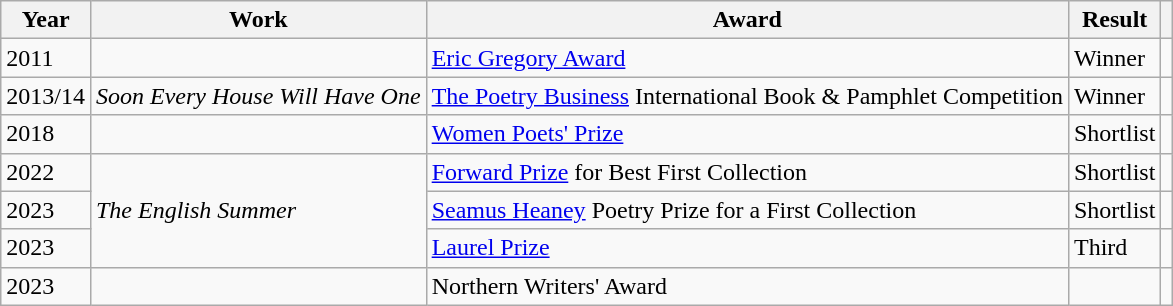<table class="wikitable">
<tr>
<th>Year</th>
<th>Work</th>
<th>Award</th>
<th>Result</th>
<th></th>
</tr>
<tr>
<td>2011</td>
<td></td>
<td><a href='#'>Eric Gregory Award</a></td>
<td>Winner</td>
<td></td>
</tr>
<tr>
<td>2013/14</td>
<td><em>Soon Every House Will Have One</em></td>
<td><a href='#'>The Poetry Business</a> International Book & Pamphlet Competition</td>
<td>Winner</td>
<td></td>
</tr>
<tr>
<td>2018</td>
<td></td>
<td><a href='#'>Women Poets' Prize</a></td>
<td>Shortlist</td>
<td></td>
</tr>
<tr>
<td>2022</td>
<td rowspan="3"><em>The English Summer</em></td>
<td><a href='#'>Forward Prize</a> for Best First Collection</td>
<td>Shortlist</td>
<td></td>
</tr>
<tr>
<td>2023</td>
<td><a href='#'>Seamus Heaney</a> Poetry Prize for a First Collection</td>
<td>Shortlist</td>
<td></td>
</tr>
<tr>
<td>2023</td>
<td><a href='#'>Laurel Prize</a></td>
<td>Third</td>
<td></td>
</tr>
<tr>
<td>2023</td>
<td></td>
<td>Northern Writers' Award</td>
<td></td>
<td></td>
</tr>
</table>
